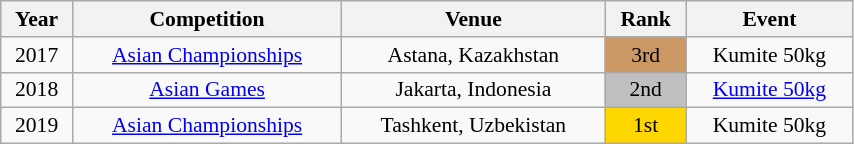<table class="wikitable sortable" width=45% style="font-size:90%; text-align:center;">
<tr>
<th>Year</th>
<th>Competition</th>
<th>Venue</th>
<th>Rank</th>
<th>Event</th>
</tr>
<tr>
<td>2017</td>
<td><a href='#'>Asian Championships</a></td>
<td>Astana, Kazakhstan</td>
<td bgcolor="cc9966">3rd</td>
<td>Kumite 50kg</td>
</tr>
<tr>
<td>2018</td>
<td><a href='#'>Asian Games</a></td>
<td>Jakarta, Indonesia</td>
<td bgcolor="silver">2nd</td>
<td><a href='#'>Kumite 50kg</a></td>
</tr>
<tr>
<td>2019</td>
<td><a href='#'>Asian Championships</a></td>
<td>Tashkent, Uzbekistan</td>
<td bgcolor="gold">1st</td>
<td>Kumite 50kg</td>
</tr>
</table>
